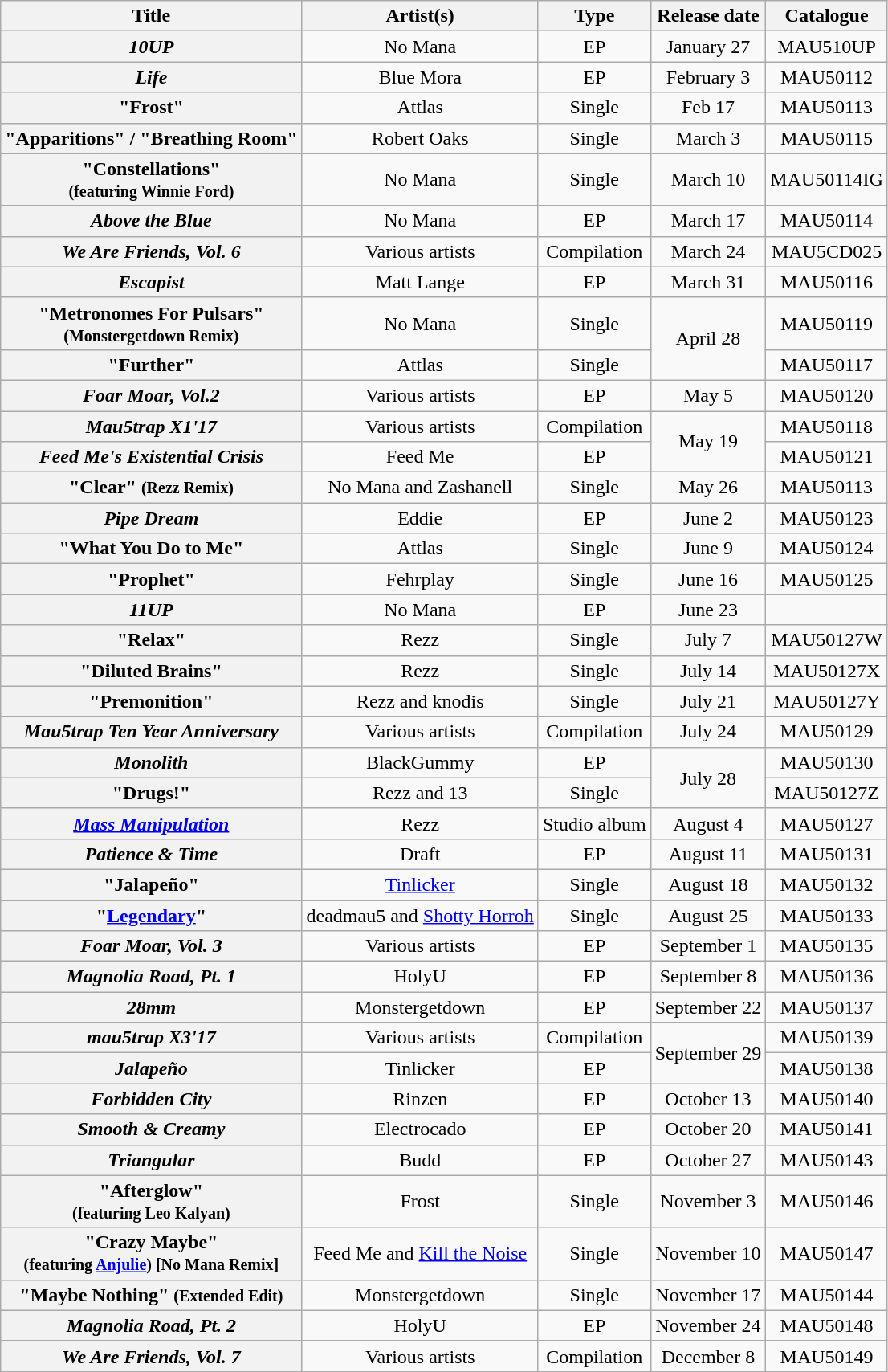<table class="wikitable sortable plainrowheaders" style="text-align:center;">
<tr>
<th>Title</th>
<th>Artist(s)</th>
<th>Type</th>
<th>Release date</th>
<th>Catalogue</th>
</tr>
<tr>
<th scope="row"><em>10UP</em></th>
<td>No Mana</td>
<td>EP</td>
<td>January 27</td>
<td>MAU510UP</td>
</tr>
<tr>
<th scope="row"><em>Life</em></th>
<td>Blue Mora</td>
<td>EP</td>
<td>February 3</td>
<td>MAU50112</td>
</tr>
<tr>
<th scope="row">"Frost"</th>
<td>Attlas</td>
<td>Single</td>
<td>Feb 17</td>
<td>MAU50113</td>
</tr>
<tr>
<th scope="row">"Apparitions" / "Breathing Room"</th>
<td>Robert Oaks</td>
<td>Single</td>
<td>March 3</td>
<td>MAU50115</td>
</tr>
<tr>
<th scope="row">"Constellations"<br><small>(featuring Winnie Ford)</small></th>
<td>No Mana</td>
<td>Single</td>
<td>March 10</td>
<td align="center">MAU50114IG</td>
</tr>
<tr>
<th scope="row"><em>Above the Blue</em></th>
<td>No Mana</td>
<td>EP</td>
<td>March 17</td>
<td>MAU50114</td>
</tr>
<tr>
<th scope="row"><em>We Are Friends, Vol. 6</em></th>
<td>Various artists</td>
<td>Compilation</td>
<td>March 24</td>
<td>MAU5CD025</td>
</tr>
<tr>
<th scope="row"><em>Escapist</em></th>
<td>Matt Lange</td>
<td>EP</td>
<td>March 31</td>
<td>MAU50116</td>
</tr>
<tr>
<th scope="row">"Metronomes For Pulsars"<br><small>(Monstergetdown Remix)</small></th>
<td>No Mana</td>
<td>Single</td>
<td rowspan="2">April 28</td>
<td>MAU50119</td>
</tr>
<tr>
<th scope="row">"Further"</th>
<td>Attlas</td>
<td>Single</td>
<td>MAU50117</td>
</tr>
<tr>
<th scope="row"><em>Foar Moar, Vol.2</em></th>
<td>Various artists</td>
<td>EP</td>
<td>May 5</td>
<td>MAU50120</td>
</tr>
<tr>
<th scope="row"><em>Mau5trap X1'17</em></th>
<td>Various artists</td>
<td>Compilation</td>
<td rowspan="2">May 19</td>
<td>MAU50118</td>
</tr>
<tr>
<th scope="row"><em>Feed Me's Existential Crisis</em></th>
<td>Feed Me</td>
<td>EP</td>
<td>MAU50121</td>
</tr>
<tr>
<th scope="row">"Clear" <small>(Rezz Remix)</small></th>
<td>No Mana and Zashanell</td>
<td>Single</td>
<td>May 26</td>
<td>MAU50113</td>
</tr>
<tr>
<th scope="row"><em>Pipe Dream</em></th>
<td>Eddie</td>
<td>EP</td>
<td>June 2</td>
<td>MAU50123</td>
</tr>
<tr>
<th scope="row">"What You Do to Me"</th>
<td>Attlas</td>
<td>Single</td>
<td>June 9</td>
<td align="center">MAU50124</td>
</tr>
<tr>
<th scope="row">"Prophet"</th>
<td>Fehrplay</td>
<td>Single</td>
<td>June 16</td>
<td>MAU50125</td>
</tr>
<tr>
<th scope="row"><em>11UP</em></th>
<td>No Mana</td>
<td>EP</td>
<td>June 23</td>
<td></td>
</tr>
<tr>
<th scope="row">"Relax"</th>
<td>Rezz</td>
<td>Single</td>
<td>July 7</td>
<td>MAU50127W</td>
</tr>
<tr>
<th scope="row">"Diluted Brains"</th>
<td>Rezz</td>
<td>Single</td>
<td>July 14</td>
<td>MAU50127X</td>
</tr>
<tr>
<th scope="row">"Premonition"</th>
<td>Rezz and knodis</td>
<td>Single</td>
<td>July 21</td>
<td>MAU50127Y</td>
</tr>
<tr>
<th scope="row"><em>Mau5trap Ten Year Anniversary</em></th>
<td>Various artists</td>
<td>Compilation</td>
<td>July 24</td>
<td>MAU50129</td>
</tr>
<tr>
<th scope="row"><em>Monolith</em></th>
<td>BlackGummy</td>
<td>EP</td>
<td rowspan="2">July 28</td>
<td>MAU50130</td>
</tr>
<tr>
<th scope="row">"Drugs!"</th>
<td>Rezz and 13</td>
<td>Single</td>
<td>MAU50127Z</td>
</tr>
<tr>
<th scope="row"><em><a href='#'>Mass Manipulation</a></em></th>
<td>Rezz</td>
<td>Studio album</td>
<td>August 4</td>
<td>MAU50127</td>
</tr>
<tr>
<th scope="row"><em>Patience & Time</em></th>
<td>Draft</td>
<td>EP</td>
<td>August 11</td>
<td>MAU50131</td>
</tr>
<tr>
<th scope="row">"Jalapeño"</th>
<td><a href='#'>Tinlicker</a></td>
<td>Single</td>
<td>August 18</td>
<td>MAU50132</td>
</tr>
<tr>
<th scope="row">"<a href='#'>Legendary</a>"</th>
<td>deadmau5 and <a href='#'>Shotty Horroh</a></td>
<td>Single</td>
<td>August 25</td>
<td>MAU50133</td>
</tr>
<tr>
<th scope="row"><em>Foar Moar, Vol. 3</em></th>
<td>Various artists</td>
<td>EP</td>
<td>September 1</td>
<td>MAU50135</td>
</tr>
<tr>
<th scope="row"><em>Magnolia Road, Pt. 1</em></th>
<td>HolyU</td>
<td>EP</td>
<td>September 8</td>
<td>MAU50136</td>
</tr>
<tr>
<th scope="row"><em>28mm</em></th>
<td>Monstergetdown</td>
<td>EP</td>
<td>September 22</td>
<td>MAU50137</td>
</tr>
<tr>
<th scope="row"><em>mau5trap X3'17</em></th>
<td>Various artists</td>
<td>Compilation</td>
<td rowspan="2">September 29</td>
<td>MAU50139</td>
</tr>
<tr>
<th scope="row"><em>Jalapeño</em></th>
<td>Tinlicker</td>
<td>EP</td>
<td>MAU50138</td>
</tr>
<tr>
<th scope="row"><em>Forbidden City</em></th>
<td>Rinzen</td>
<td>EP</td>
<td>October 13</td>
<td>MAU50140</td>
</tr>
<tr>
<th scope="row"><em>Smooth & Creamy</em></th>
<td>Electrocado</td>
<td>EP</td>
<td>October 20</td>
<td>MAU50141</td>
</tr>
<tr>
<th scope="row"><em>Triangular</em></th>
<td>Budd</td>
<td>EP</td>
<td>October 27</td>
<td>MAU50143</td>
</tr>
<tr>
<th scope="row">"Afterglow"<br><small>(featuring Leo Kalyan)</small></th>
<td>Frost</td>
<td>Single</td>
<td>November 3</td>
<td>MAU50146</td>
</tr>
<tr>
<th scope="row">"Crazy Maybe"<br><small>(featuring <a href='#'>Anjulie</a>) [No Mana Remix]</small></th>
<td>Feed Me and <a href='#'>Kill the Noise</a></td>
<td>Single</td>
<td>November 10</td>
<td>MAU50147</td>
</tr>
<tr>
<th scope="row">"Maybe Nothing" <small>(Extended Edit)</small></th>
<td>Monstergetdown</td>
<td>Single</td>
<td>November 17</td>
<td>MAU50144</td>
</tr>
<tr>
<th scope="row"><em>Magnolia Road, Pt. 2</em></th>
<td>HolyU</td>
<td>EP</td>
<td>November 24</td>
<td>MAU50148</td>
</tr>
<tr>
<th scope="row"><em>We Are Friends, Vol. 7</em></th>
<td>Various artists</td>
<td>Compilation</td>
<td>December 8</td>
<td>MAU50149</td>
</tr>
</table>
